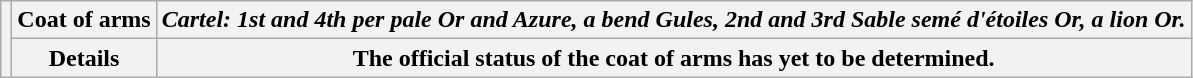<table class="wikitable">
<tr>
<th rowspan="2"></th>
<th>Coat of arms</th>
<th><em>Cartel: 1st and 4th per pale Or and Azure, a bend Gules, 2nd and 3rd Sable semé d'étoiles Or, a lion Or.</em></th>
</tr>
<tr>
<th>Details</th>
<th>The official status of the coat of arms has yet to be determined.</th>
</tr>
</table>
